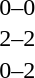<table cellspacing=1 width=70%>
<tr>
<th width=25%></th>
<th width=30%></th>
<th width=15%></th>
<th width=30%></th>
</tr>
<tr>
<td></td>
<td align=right></td>
<td align=center>0–0</td>
<td></td>
</tr>
<tr>
<td></td>
<td align=right></td>
<td align=center>2–2</td>
<td></td>
</tr>
<tr>
<td></td>
<td align=right></td>
<td align=center>0–2</td>
<td></td>
</tr>
</table>
